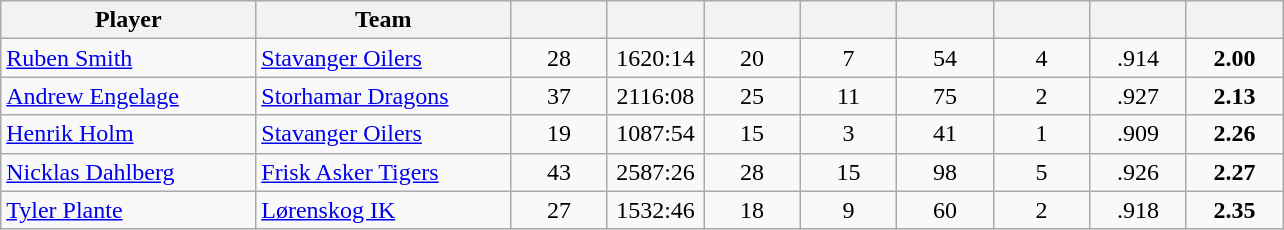<table class="wikitable sortable" style="text-align:center">
<tr>
<th bgcolor="#DDDDFF" width="18.5%">Player</th>
<th bgcolor="#DDDDFF" width="18.5%">Team</th>
<th bgcolor="#DDDDFF" width="7%"></th>
<th bgcolor="#DDDDFF" width="7%"></th>
<th bgcolor="#DDDDFF" width="7%"></th>
<th bgcolor="#DDDDFF" width="7%"></th>
<th bgcolor="#DDDDFF" width="7%"></th>
<th bgcolor="#DDDDFF" width="7%"></th>
<th bgcolor="#DDDDFF" width="7%"></th>
<th bgcolor="#DDDDFF" width="7%"></th>
</tr>
<tr>
<td align=left> <a href='#'>Ruben Smith</a></td>
<td align=left><a href='#'>Stavanger Oilers</a></td>
<td>28</td>
<td>1620:14</td>
<td>20</td>
<td>7</td>
<td>54</td>
<td>4</td>
<td>.914</td>
<td><strong>2.00</strong></td>
</tr>
<tr>
<td align=left> <a href='#'>Andrew Engelage</a></td>
<td align=left><a href='#'>Storhamar Dragons</a></td>
<td>37</td>
<td>2116:08</td>
<td>25</td>
<td>11</td>
<td>75</td>
<td>2</td>
<td>.927</td>
<td><strong>2.13</strong></td>
</tr>
<tr>
<td align=left> <a href='#'>Henrik Holm</a></td>
<td align=left><a href='#'>Stavanger Oilers</a></td>
<td>19</td>
<td>1087:54</td>
<td>15</td>
<td>3</td>
<td>41</td>
<td>1</td>
<td>.909</td>
<td><strong>2.26</strong></td>
</tr>
<tr>
<td align=left> <a href='#'>Nicklas Dahlberg</a></td>
<td align=left><a href='#'>Frisk Asker Tigers</a></td>
<td>43</td>
<td>2587:26</td>
<td>28</td>
<td>15</td>
<td>98</td>
<td>5</td>
<td>.926</td>
<td><strong>2.27</strong></td>
</tr>
<tr>
<td align=left> <a href='#'>Tyler Plante</a></td>
<td align=left><a href='#'>Lørenskog IK</a></td>
<td>27</td>
<td>1532:46</td>
<td>18</td>
<td>9</td>
<td>60</td>
<td>2</td>
<td>.918</td>
<td><strong>2.35</strong></td>
</tr>
</table>
